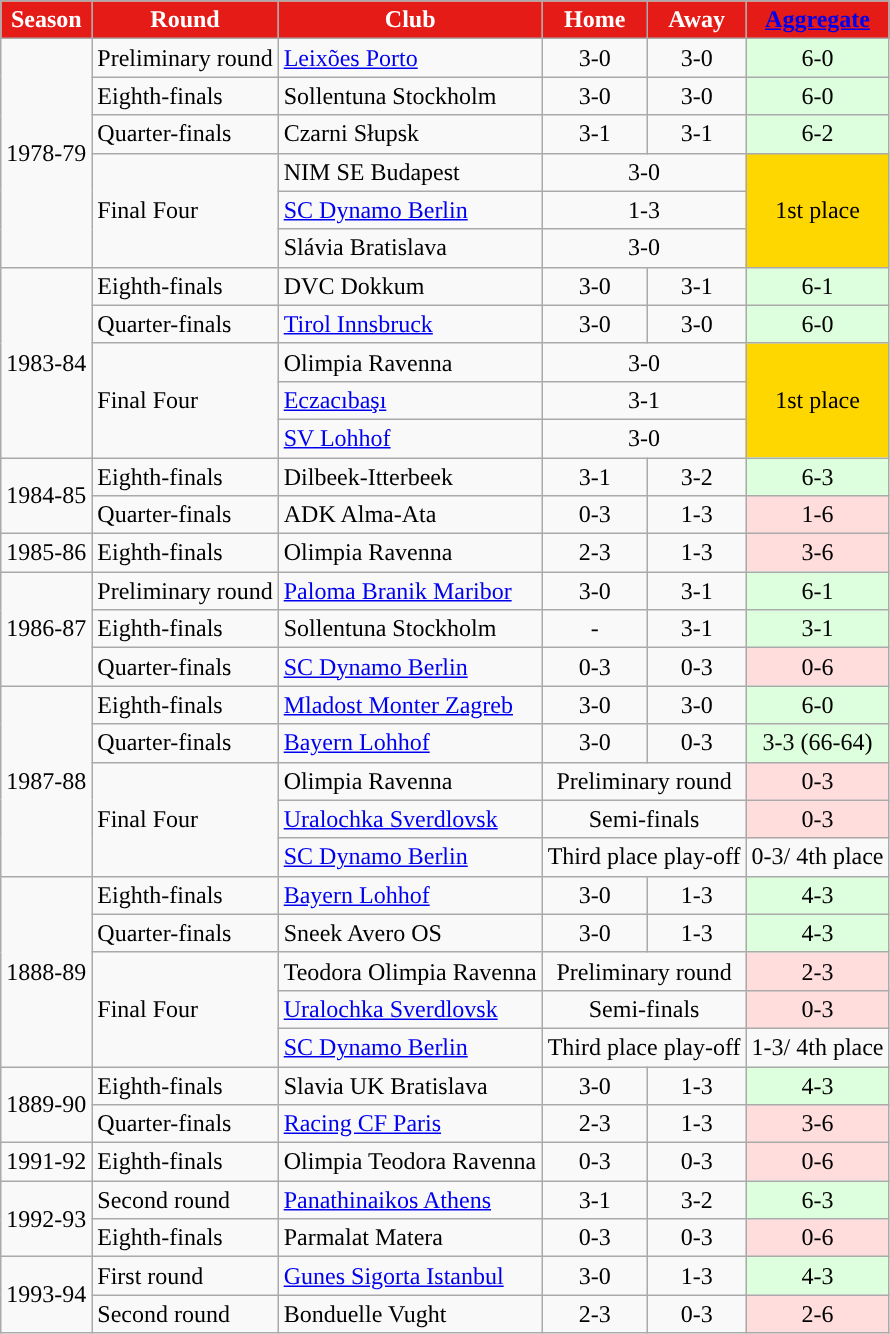<table class="wikitable">
<tr>
<th style="color:white; background:#E41B17;">Season</th>
<th style="color:white; background:#E41B17;">Round</th>
<th style="color:white; background:#E41B17;">Club</th>
<th style="color:white; background:#E41B17;">Home</th>
<th style="color:white; background:#E41B17;">Away</th>
<th style="color:white; background:#E41B17;"><a href='#'>Aggregate</a></th>
</tr>
<tr>
<td rowspan="6">1978-79</td>
<td>Preliminary round</td>
<td><a href='#'>Leixões Porto</a></td>
<td style="text-align:center">3-0</td>
<td style="text-align:center">3-0</td>
<td style="text-align:center; background:#dfd;">6-0</td>
</tr>
<tr>
<td>Eighth-finals</td>
<td>Sollentuna Stockholm</td>
<td style="text-align:center">3-0</td>
<td style="text-align:center">3-0</td>
<td style="text-align:center; background:#dfd;">6-0</td>
</tr>
<tr>
<td>Quarter-finals</td>
<td>Czarni Słupsk</td>
<td style="text-align:center">3-1</td>
<td style="text-align:center">3-1</td>
<td style="text-align:center; background:#dfd;">6-2</td>
</tr>
<tr>
<td rowspan="3">Final Four</td>
<td>NIM SE Budapest</td>
<td colspan="2" style="text-align:center">3-0</td>
<td rowspan="3" style="text-align:center; background:gold">1st place </td>
</tr>
<tr>
<td><a href='#'>SC Dynamo Berlin</a></td>
<td colspan="2" style="text-align:center">1-3</td>
</tr>
<tr>
<td>Slávia Bratislava</td>
<td colspan="2" style="text-align:center">3-0</td>
</tr>
<tr>
<td rowspan="5">1983-84</td>
<td>Eighth-finals</td>
<td>DVC Dokkum</td>
<td style="text-align:center">3-0</td>
<td style="text-align:center">3-1</td>
<td style="text-align:center; background:#dfd;">6-1</td>
</tr>
<tr>
<td>Quarter-finals</td>
<td><a href='#'>Tirol Innsbruck</a></td>
<td style="text-align:center">3-0</td>
<td style="text-align:center">3-0</td>
<td style="text-align:center; background:#dfd;">6-0</td>
</tr>
<tr>
<td rowspan="3">Final Four</td>
<td>Olimpia Ravenna</td>
<td colspan="2" style="text-align:center">3-0</td>
<td rowspan="3" style="text-align:center; background:gold">1st place </td>
</tr>
<tr>
<td><a href='#'>Eczacıbaşı</a></td>
<td colspan="2" style="text-align:center">3-1</td>
</tr>
<tr>
<td><a href='#'>SV Lohhof</a></td>
<td colspan="2" style="text-align:center">3-0</td>
</tr>
<tr>
<td rowspan="2">1984-85</td>
<td>Eighth-finals</td>
<td>Dilbeek-Itterbeek</td>
<td style="text-align:center">3-1</td>
<td style="text-align:center">3-2</td>
<td style="text-align:center; background:#dfd;">6-3</td>
</tr>
<tr>
<td>Quarter-finals</td>
<td>ADK Alma-Ata</td>
<td style="text-align:center">0-3</td>
<td style="text-align:center">1-3</td>
<td style="text-align:center; background:#fdd;">1-6</td>
</tr>
<tr>
<td>1985-86</td>
<td>Eighth-finals</td>
<td>Olimpia Ravenna</td>
<td style="text-align:center">2-3</td>
<td style="text-align:center">1-3</td>
<td style="text-align:center; background:#fdd;">3-6</td>
</tr>
<tr>
<td rowspan="3">1986-87</td>
<td>Preliminary round</td>
<td><a href='#'>Paloma Branik Maribor</a></td>
<td style="text-align:center">3-0</td>
<td style="text-align:center">3-1</td>
<td style="text-align:center; background:#dfd;">6-1</td>
</tr>
<tr>
<td>Eighth-finals</td>
<td>Sollentuna Stockholm</td>
<td style="text-align:center">-</td>
<td style="text-align:center">3-1</td>
<td style="text-align:center; background:#dfd;">3-1</td>
</tr>
<tr>
<td>Quarter-finals</td>
<td><a href='#'>SC Dynamo Berlin</a></td>
<td style="text-align:center">0-3</td>
<td style="text-align:center">0-3</td>
<td style="text-align:center; background:#fdd;">0-6</td>
</tr>
<tr>
<td rowspan="5">1987-88</td>
<td>Eighth-finals</td>
<td><a href='#'>Mladost Monter Zagreb</a></td>
<td style="text-align:center">3-0</td>
<td style="text-align:center">3-0</td>
<td style="text-align:center; background:#dfd;">6-0</td>
</tr>
<tr>
<td>Quarter-finals</td>
<td><a href='#'>Bayern Lohhof</a></td>
<td style="text-align:center">3-0</td>
<td style="text-align:center">0-3</td>
<td style="text-align:center; background:#dfd;">3-3 (66-64)</td>
</tr>
<tr>
<td rowspan="3">Final Four</td>
<td>Olimpia Ravenna</td>
<td colspan="2" style="text-align:center">Preliminary round</td>
<td style="text-align:center; background:#fdd;">0-3</td>
</tr>
<tr>
<td><a href='#'>Uralochka Sverdlovsk</a></td>
<td colspan="2" style="text-align:center">Semi-finals</td>
<td style="text-align:center; background:#fdd;">0-3</td>
</tr>
<tr>
<td><a href='#'>SC Dynamo Berlin</a></td>
<td colspan="2" style="text-align:center">Third place play-off</td>
<td style="text-align:center">0-3/ 4th place</td>
</tr>
<tr>
<td rowspan="5">1888-89</td>
<td>Eighth-finals</td>
<td><a href='#'>Bayern Lohhof</a></td>
<td style="text-align:center">3-0</td>
<td style="text-align:center">1-3</td>
<td style="text-align:center; background:#dfd;">4-3</td>
</tr>
<tr>
<td>Quarter-finals</td>
<td>Sneek Avero OS</td>
<td style="text-align:center">3-0</td>
<td style="text-align:center">1-3</td>
<td style="text-align:center; background:#dfd;">4-3</td>
</tr>
<tr>
<td rowspan="3">Final Four</td>
<td>Teodora Olimpia Ravenna</td>
<td colspan="2" style="text-align:center">Preliminary round</td>
<td style="text-align:center; background:#fdd;">2-3</td>
</tr>
<tr>
<td><a href='#'>Uralochka Sverdlovsk</a></td>
<td colspan="2" style="text-align:center">Semi-finals</td>
<td style="text-align:center; background:#fdd;">0-3</td>
</tr>
<tr>
<td><a href='#'>SC Dynamo Berlin</a></td>
<td colspan="2" style="text-align:center">Third place play-off</td>
<td>1-3/ 4th place</td>
</tr>
<tr>
<td rowspan="2">1889-90</td>
<td>Eighth-finals</td>
<td>Slavia UK Bratislava</td>
<td style="text-align:center">3-0</td>
<td style="text-align:center">1-3</td>
<td style="text-align:center; background:#dfd;">4-3</td>
</tr>
<tr>
<td>Quarter-finals</td>
<td><a href='#'>Racing CF Paris</a></td>
<td style="text-align:center">2-3</td>
<td style="text-align:center">1-3</td>
<td style="text-align:center; background:#fdd;">3-6</td>
</tr>
<tr>
<td>1991-92</td>
<td>Eighth-finals</td>
<td>Olimpia Teodora Ravenna</td>
<td style="text-align:center">0-3</td>
<td style="text-align:center">0-3</td>
<td style="text-align:center; background:#fdd;">0-6</td>
</tr>
<tr>
<td rowspan="2">1992-93</td>
<td>Second round</td>
<td><a href='#'>Panathinaikos Athens</a></td>
<td style="text-align:center">3-1</td>
<td style="text-align:center">3-2</td>
<td style="text-align:center; background:#dfd;">6-3</td>
</tr>
<tr>
<td>Eighth-finals</td>
<td>Parmalat Matera</td>
<td style="text-align:center">0-3</td>
<td style="text-align:center">0-3</td>
<td style="text-align:center; background:#fdd;">0-6</td>
</tr>
<tr>
<td rowspan="2">1993-94</td>
<td>First round</td>
<td><a href='#'>Gunes Sigorta Istanbul</a></td>
<td style="text-align:center">3-0</td>
<td style="text-align:center">1-3</td>
<td style="text-align:center; background:#dfd;">4-3</td>
</tr>
<tr>
<td>Second round</td>
<td>Bonduelle Vught</td>
<td style="text-align:center">2-3</td>
<td style="text-align:center">0-3</td>
<td style="text-align:center; background:#fdd;">2-6</td>
</tr>
</table>
